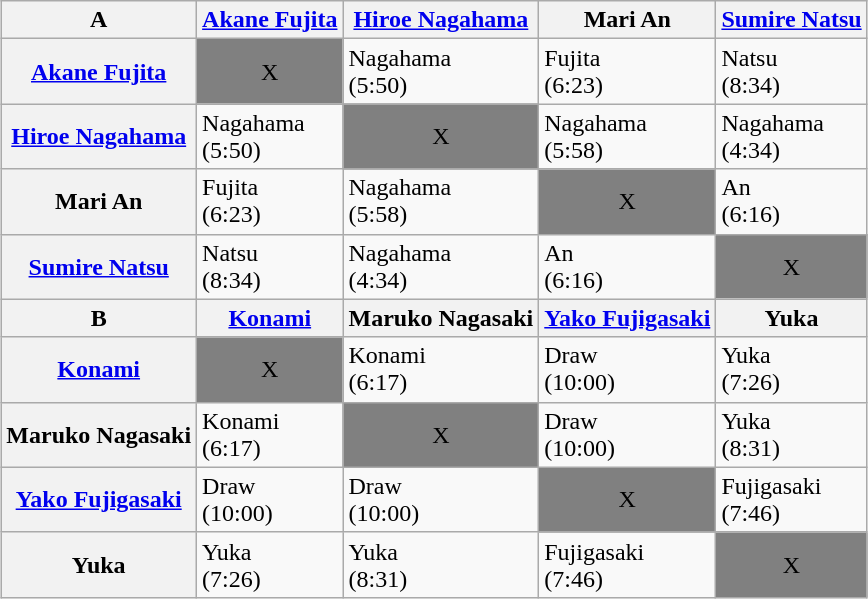<table class="wikitable" align=center style="margin: 1em auto 1em auto">
<tr>
<th>A</th>
<th><a href='#'>Akane Fujita</a></th>
<th><a href='#'>Hiroe Nagahama</a></th>
<th>Mari An</th>
<th><a href='#'>Sumire Natsu</a></th>
</tr>
<tr>
<th><a href='#'>Akane Fujita</a></th>
<td bgcolor=grey align="center">X</td>
<td>Nagahama<br>(5:50)</td>
<td>Fujita<br>(6:23)</td>
<td>Natsu<br>(8:34)</td>
</tr>
<tr>
<th><a href='#'>Hiroe Nagahama</a></th>
<td>Nagahama<br>(5:50)</td>
<td bgcolor=grey align="center">X</td>
<td>Nagahama<br>(5:58)</td>
<td>Nagahama<br>(4:34)</td>
</tr>
<tr>
<th>Mari An</th>
<td>Fujita<br>(6:23)</td>
<td>Nagahama<br>(5:58)</td>
<td bgcolor=grey align="center">X</td>
<td>An<br>(6:16)</td>
</tr>
<tr>
<th><a href='#'>Sumire Natsu</a></th>
<td>Natsu<br>(8:34)</td>
<td>Nagahama<br>(4:34)</td>
<td>An<br>(6:16)</td>
<td bgcolor=grey align="center">X</td>
</tr>
<tr>
<th>B</th>
<th><a href='#'>Konami</a></th>
<th>Maruko Nagasaki</th>
<th><a href='#'>Yako Fujigasaki</a></th>
<th>Yuka</th>
</tr>
<tr>
<th><a href='#'>Konami</a></th>
<td bgcolor=grey align="center">X</td>
<td>Konami<br>(6:17)</td>
<td>Draw<br>(10:00)</td>
<td>Yuka<br>(7:26)</td>
</tr>
<tr>
<th>Maruko Nagasaki</th>
<td>Konami<br>(6:17)</td>
<td bgcolor=grey align="center">X</td>
<td>Draw<br>(10:00)</td>
<td>Yuka<br>(8:31)</td>
</tr>
<tr>
<th><a href='#'>Yako Fujigasaki</a></th>
<td>Draw<br>(10:00)</td>
<td>Draw<br>(10:00)</td>
<td bgcolor=grey align="center">X</td>
<td>Fujigasaki<br>(7:46)</td>
</tr>
<tr>
<th>Yuka</th>
<td>Yuka<br>(7:26)</td>
<td>Yuka<br>(8:31)</td>
<td>Fujigasaki<br>(7:46)</td>
<td bgcolor=grey align="center">X</td>
</tr>
</table>
